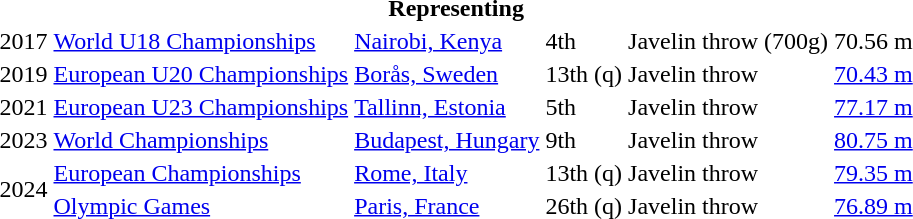<table>
<tr>
<th colspan="6">Representing </th>
</tr>
<tr>
<td>2017</td>
<td><a href='#'>World U18 Championships</a></td>
<td><a href='#'>Nairobi, Kenya</a></td>
<td>4th</td>
<td>Javelin throw (700g)</td>
<td>70.56 m</td>
</tr>
<tr>
<td>2019</td>
<td><a href='#'>European U20 Championships</a></td>
<td><a href='#'>Borås, Sweden</a></td>
<td>13th (q)</td>
<td>Javelin throw</td>
<td><a href='#'>70.43 m</a></td>
</tr>
<tr>
<td>2021</td>
<td><a href='#'>European U23 Championships</a></td>
<td><a href='#'>Tallinn, Estonia</a></td>
<td>5th</td>
<td>Javelin throw</td>
<td><a href='#'>77.17 m</a></td>
</tr>
<tr>
<td>2023</td>
<td><a href='#'>World Championships</a></td>
<td><a href='#'>Budapest, Hungary</a></td>
<td>9th</td>
<td>Javelin throw</td>
<td><a href='#'>80.75 m</a></td>
</tr>
<tr>
<td rowspan=2>2024</td>
<td><a href='#'>European Championships</a></td>
<td><a href='#'>Rome, Italy</a></td>
<td>13th (q)</td>
<td>Javelin throw</td>
<td><a href='#'>79.35 m</a></td>
</tr>
<tr>
<td><a href='#'>Olympic Games</a></td>
<td><a href='#'>Paris, France</a></td>
<td>26th (q)</td>
<td>Javelin throw</td>
<td><a href='#'>76.89 m</a></td>
</tr>
</table>
